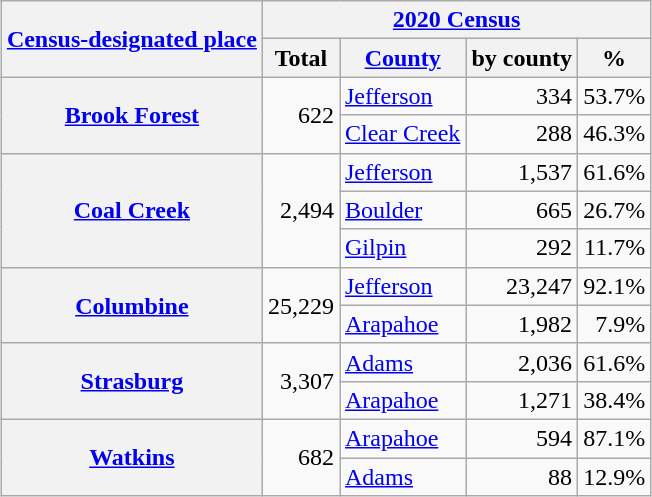<table class="wikitable sortable plainrowheaders" style="margin:auto;">
<tr>
<th scope=col rowspan=2><a href='#'>Census-designated place</a></th>
<th scope=col colspan=4 class=unsortable><a href='#'>2020 Census</a></th>
</tr>
<tr>
<th scope=col>Total</th>
<th scope=col><a href='#'>County</a></th>
<th scope=col>by county</th>
<th scope=col>%</th>
</tr>
<tr>
<th scope=row rowspan=2><a href='#'>Brook Forest</a></th>
<td rowspan=2 align=right>622</td>
<td><a href='#'>Jefferson</a></td>
<td align=right>334</td>
<td align=right>53.7%</td>
</tr>
<tr>
<td><a href='#'>Clear Creek</a></td>
<td align=right>288</td>
<td align=right>46.3%</td>
</tr>
<tr>
<th scope=row rowspan=3><a href='#'>Coal Creek</a></th>
<td rowspan=3 align=right>2,494</td>
<td><a href='#'>Jefferson</a></td>
<td align=right>1,537</td>
<td align=right>61.6%</td>
</tr>
<tr>
<td><a href='#'>Boulder</a></td>
<td align=right>665</td>
<td align=right>26.7%</td>
</tr>
<tr>
<td><a href='#'>Gilpin</a></td>
<td align=right>292</td>
<td align=right>11.7%</td>
</tr>
<tr>
<th scope=row rowspan=2><a href='#'>Columbine</a></th>
<td rowspan=2 align=right>25,229</td>
<td><a href='#'>Jefferson</a></td>
<td align=right>23,247</td>
<td align=right>92.1%</td>
</tr>
<tr>
<td><a href='#'>Arapahoe</a></td>
<td align=right>1,982</td>
<td align=right>7.9%</td>
</tr>
<tr>
<th scope=row rowspan=2><a href='#'>Strasburg</a></th>
<td rowspan=2 align=right>3,307</td>
<td><a href='#'>Adams</a></td>
<td align=right>2,036</td>
<td align=right>61.6%</td>
</tr>
<tr>
<td><a href='#'>Arapahoe</a></td>
<td align=right>1,271</td>
<td align=right>38.4%</td>
</tr>
<tr>
<th scope=row rowspan=2><a href='#'>Watkins</a></th>
<td rowspan=2 align=right>682</td>
<td><a href='#'>Arapahoe</a></td>
<td align=right>594</td>
<td align=right>87.1%</td>
</tr>
<tr>
<td><a href='#'>Adams</a></td>
<td align=right>88</td>
<td align=right>12.9%</td>
</tr>
</table>
